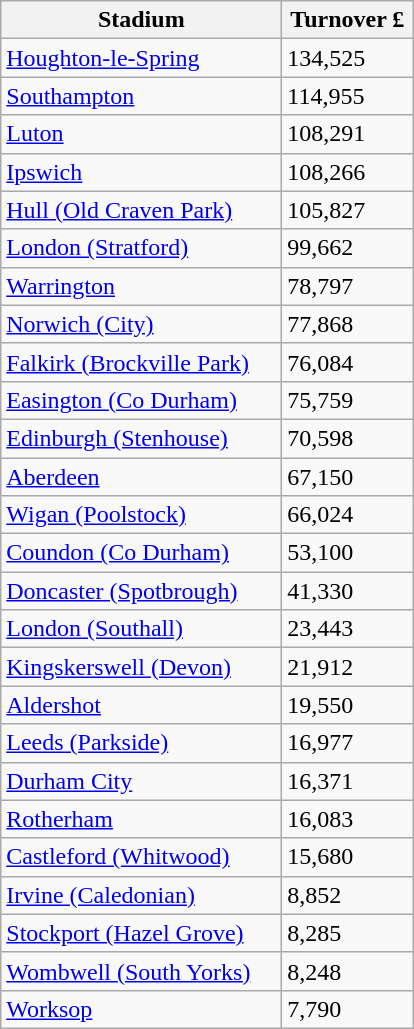<table class="wikitable">
<tr>
<th width=180>Stadium</th>
<th width=80>Turnover £</th>
</tr>
<tr>
<td><a href='#'>Houghton-le-Spring</a></td>
<td>134,525</td>
</tr>
<tr>
<td><a href='#'>Southampton</a></td>
<td>114,955</td>
</tr>
<tr>
<td><a href='#'>Luton</a></td>
<td>108,291</td>
</tr>
<tr>
<td><a href='#'>Ipswich</a></td>
<td>108,266</td>
</tr>
<tr>
<td><a href='#'>Hull (Old Craven Park)</a></td>
<td>105,827</td>
</tr>
<tr>
<td><a href='#'>London (Stratford)</a></td>
<td>99,662</td>
</tr>
<tr>
<td><a href='#'>Warrington</a></td>
<td>78,797</td>
</tr>
<tr>
<td><a href='#'>Norwich (City)</a></td>
<td>77,868</td>
</tr>
<tr>
<td><a href='#'>Falkirk (Brockville Park)</a></td>
<td>76,084</td>
</tr>
<tr>
<td><a href='#'>Easington (Co Durham)</a></td>
<td>75,759</td>
</tr>
<tr>
<td><a href='#'>Edinburgh (Stenhouse)</a></td>
<td>70,598</td>
</tr>
<tr>
<td><a href='#'>Aberdeen</a></td>
<td>67,150</td>
</tr>
<tr>
<td><a href='#'>Wigan (Poolstock)</a></td>
<td>66,024</td>
</tr>
<tr>
<td><a href='#'>Coundon (Co Durham)</a></td>
<td>53,100</td>
</tr>
<tr>
<td><a href='#'>Doncaster (Spotbrough)</a></td>
<td>41,330</td>
</tr>
<tr>
<td><a href='#'>London (Southall)</a></td>
<td>23,443</td>
</tr>
<tr>
<td><a href='#'>Kingskerswell (Devon)</a></td>
<td>21,912</td>
</tr>
<tr>
<td><a href='#'>Aldershot</a></td>
<td>19,550</td>
</tr>
<tr>
<td><a href='#'>Leeds (Parkside)</a></td>
<td>16,977</td>
</tr>
<tr>
<td><a href='#'>Durham City</a></td>
<td>16,371</td>
</tr>
<tr>
<td><a href='#'>Rotherham</a></td>
<td>16,083</td>
</tr>
<tr>
<td><a href='#'>Castleford (Whitwood)</a></td>
<td>15,680</td>
</tr>
<tr>
<td><a href='#'>Irvine (Caledonian)</a></td>
<td>8,852</td>
</tr>
<tr>
<td><a href='#'>Stockport (Hazel Grove)</a></td>
<td>8,285</td>
</tr>
<tr>
<td><a href='#'>Wombwell (South Yorks)</a></td>
<td>8,248</td>
</tr>
<tr>
<td><a href='#'>Worksop</a></td>
<td>7,790</td>
</tr>
</table>
